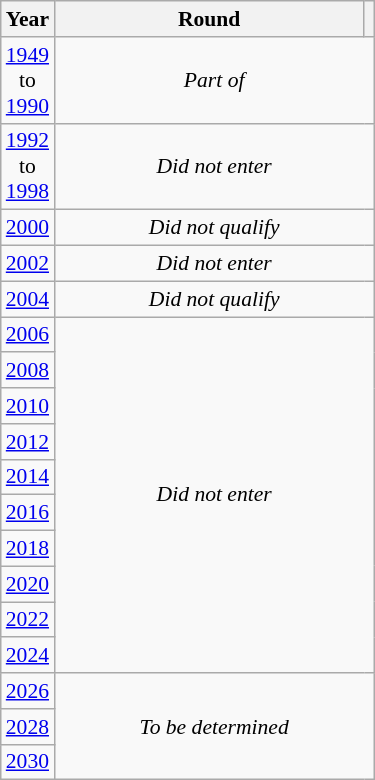<table class="wikitable" style="text-align: center; font-size:90%">
<tr>
<th>Year</th>
<th style="width:200px">Round</th>
<th></th>
</tr>
<tr>
<td><a href='#'>1949</a><br>to<br><a href='#'>1990</a></td>
<td colspan="2"><em>Part of </em></td>
</tr>
<tr>
<td><a href='#'>1992</a><br>to<br><a href='#'>1998</a></td>
<td colspan="2"><em>Did not enter</em></td>
</tr>
<tr>
<td><a href='#'>2000</a></td>
<td colspan="2"><em>Did not qualify</em></td>
</tr>
<tr>
<td><a href='#'>2002</a></td>
<td colspan="2"><em>Did not enter</em></td>
</tr>
<tr>
<td><a href='#'>2004</a></td>
<td colspan="2"><em>Did not qualify</em></td>
</tr>
<tr>
<td><a href='#'>2006</a></td>
<td colspan="2" rowspan="10"><em>Did not enter</em></td>
</tr>
<tr>
<td><a href='#'>2008</a></td>
</tr>
<tr>
<td><a href='#'>2010</a></td>
</tr>
<tr>
<td><a href='#'>2012</a></td>
</tr>
<tr>
<td><a href='#'>2014</a></td>
</tr>
<tr>
<td><a href='#'>2016</a></td>
</tr>
<tr>
<td><a href='#'>2018</a></td>
</tr>
<tr>
<td><a href='#'>2020</a></td>
</tr>
<tr>
<td><a href='#'>2022</a></td>
</tr>
<tr>
<td><a href='#'>2024</a></td>
</tr>
<tr>
<td><a href='#'>2026</a></td>
<td colspan="2" rowspan="3"><em>To be determined</em></td>
</tr>
<tr>
<td><a href='#'>2028</a></td>
</tr>
<tr>
<td><a href='#'>2030</a></td>
</tr>
</table>
